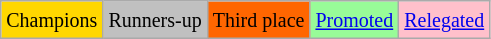<table class="wikitable">
<tr>
<td bgcolor="gold"><small>Champions</small></td>
<td bgcolor="silver"><small>Runners-up</small></td>
<td bgcolor="ff6600"><small>Third place</small></td>
<td bgcolor="palegreen"><small><a href='#'>Promoted</a></small></td>
<td bgcolor="pink"><small><a href='#'>Relegated</a></small></td>
</tr>
</table>
